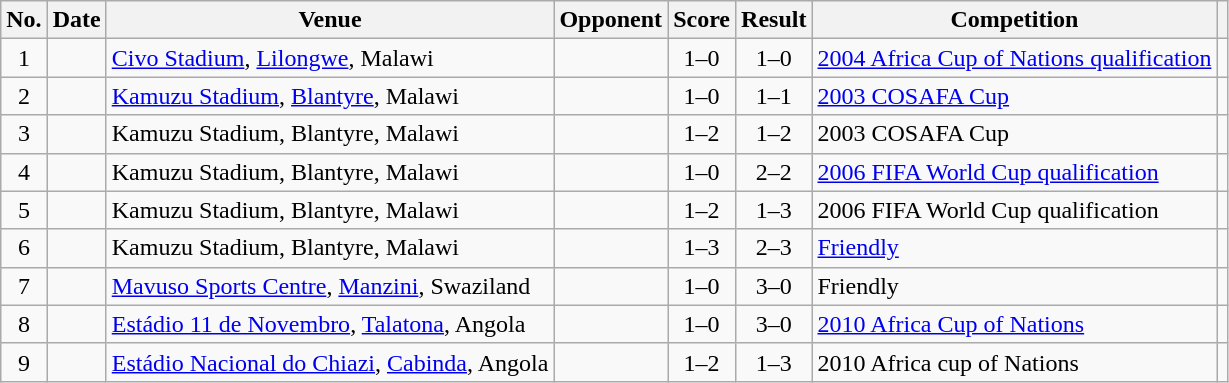<table class="wikitable sortable">
<tr>
<th scope="col">No.</th>
<th scope="col">Date</th>
<th scope="col">Venue</th>
<th scope="col">Opponent</th>
<th scope="col">Score</th>
<th scope="col">Result</th>
<th scope="col">Competition</th>
<th scope="col" class="unsortable"></th>
</tr>
<tr>
<td style="text-align:center">1</td>
<td></td>
<td><a href='#'>Civo Stadium</a>, <a href='#'>Lilongwe</a>, Malawi</td>
<td></td>
<td style="text-align:center">1–0</td>
<td style="text-align:center">1–0</td>
<td><a href='#'>2004 Africa Cup of Nations qualification</a></td>
<td></td>
</tr>
<tr>
<td style="text-align:center">2</td>
<td></td>
<td><a href='#'>Kamuzu Stadium</a>, <a href='#'>Blantyre</a>, Malawi</td>
<td></td>
<td style="text-align:center">1–0</td>
<td style="text-align:center">1–1</td>
<td><a href='#'>2003 COSAFA Cup</a></td>
<td></td>
</tr>
<tr>
<td style="text-align:center">3</td>
<td></td>
<td>Kamuzu Stadium, Blantyre, Malawi</td>
<td></td>
<td style="text-align:center">1–2</td>
<td style="text-align:center">1–2</td>
<td>2003 COSAFA Cup</td>
<td></td>
</tr>
<tr>
<td style="text-align:center">4</td>
<td></td>
<td>Kamuzu Stadium, Blantyre, Malawi</td>
<td></td>
<td style="text-align:center">1–0</td>
<td style="text-align:center">2–2</td>
<td><a href='#'>2006 FIFA World Cup qualification</a></td>
<td></td>
</tr>
<tr>
<td style="text-align:center">5</td>
<td></td>
<td>Kamuzu Stadium, Blantyre, Malawi</td>
<td></td>
<td style="text-align:center">1–2</td>
<td style="text-align:center">1–3</td>
<td>2006 FIFA World Cup qualification</td>
<td></td>
</tr>
<tr>
<td style="text-align:center">6</td>
<td></td>
<td>Kamuzu Stadium, Blantyre, Malawi</td>
<td></td>
<td style="text-align:center">1–3</td>
<td style="text-align:center">2–3</td>
<td><a href='#'>Friendly</a></td>
<td></td>
</tr>
<tr>
<td style="text-align:center">7</td>
<td></td>
<td><a href='#'>Mavuso Sports Centre</a>, <a href='#'>Manzini</a>, Swaziland</td>
<td></td>
<td style="text-align:center">1–0</td>
<td style="text-align:center">3–0</td>
<td>Friendly</td>
<td></td>
</tr>
<tr>
<td style="text-align:center">8</td>
<td></td>
<td><a href='#'>Estádio 11 de Novembro</a>, <a href='#'>Talatona</a>, Angola</td>
<td></td>
<td style="text-align:center">1–0</td>
<td style="text-align:center">3–0</td>
<td><a href='#'>2010 Africa Cup of Nations</a></td>
<td></td>
</tr>
<tr>
<td style="text-align:center">9</td>
<td></td>
<td><a href='#'>Estádio Nacional do Chiazi</a>, <a href='#'>Cabinda</a>, Angola</td>
<td></td>
<td style="text-align:center">1–2</td>
<td style="text-align:center">1–3</td>
<td>2010 Africa cup of Nations</td>
<td></td>
</tr>
</table>
